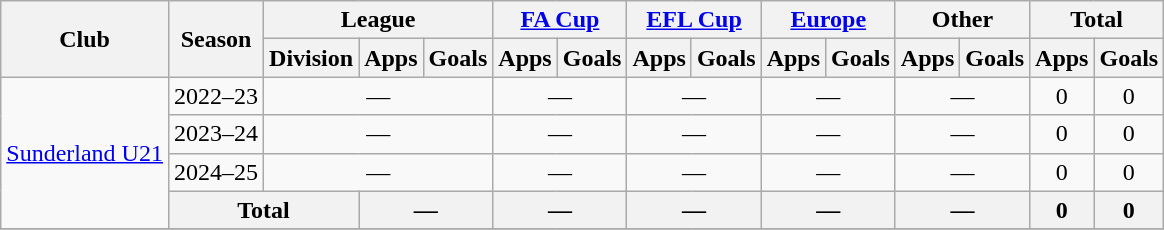<table class="wikitable" style="text-align: center;">
<tr>
<th rowspan="2">Club</th>
<th rowspan="2">Season</th>
<th colspan="3">League</th>
<th colspan="2"><a href='#'>FA Cup</a></th>
<th colspan="2"><a href='#'>EFL Cup</a></th>
<th colspan="2"><a href='#'>Europe</a></th>
<th colspan="2">Other</th>
<th colspan="2">Total</th>
</tr>
<tr>
<th>Division</th>
<th>Apps</th>
<th>Goals</th>
<th>Apps</th>
<th>Goals</th>
<th>Apps</th>
<th>Goals</th>
<th>Apps</th>
<th>Goals</th>
<th>Apps</th>
<th>Goals</th>
<th>Apps</th>
<th>Goals</th>
</tr>
<tr>
<td rowspan="4"><a href='#'>Sunderland U21</a></td>
<td>2022–23</td>
<td colspan="3">—</td>
<td colspan="2">—</td>
<td colspan="2">—</td>
<td colspan="2">—</td>
<td colspan="2">—</td>
<td>0</td>
<td>0</td>
</tr>
<tr>
<td>2023–24</td>
<td colspan="3">—</td>
<td colspan="2">—</td>
<td colspan="2">—</td>
<td colspan="2">—</td>
<td colspan="2">—</td>
<td>0</td>
<td>0</td>
</tr>
<tr>
<td>2024–25</td>
<td colspan="3">—</td>
<td colspan="2">—</td>
<td colspan="2">—</td>
<td colspan="2">—</td>
<td colspan="2">—</td>
<td>0</td>
<td>0</td>
</tr>
<tr>
<th colspan="2">Total</th>
<th colspan="2">—</th>
<th colspan="2">—</th>
<th colspan="2">—</th>
<th colspan="2">—</th>
<th colspan="2">—</th>
<th>0</th>
<th>0</th>
</tr>
<tr>
</tr>
</table>
